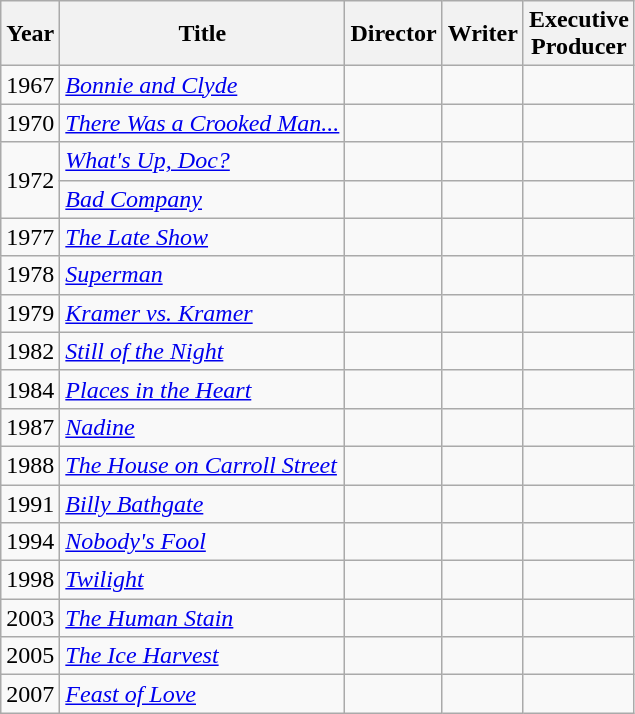<table class="wikitable">
<tr>
<th>Year</th>
<th>Title</th>
<th>Director</th>
<th>Writer</th>
<th>Executive<br>Producer</th>
</tr>
<tr>
<td>1967</td>
<td><em><a href='#'>Bonnie and Clyde</a></em></td>
<td></td>
<td></td>
<td></td>
</tr>
<tr>
<td>1970</td>
<td><em><a href='#'>There Was a Crooked Man...</a></em></td>
<td></td>
<td></td>
<td></td>
</tr>
<tr>
<td rowspan=2>1972</td>
<td><em><a href='#'>What's Up, Doc?</a></em></td>
<td></td>
<td></td>
<td></td>
</tr>
<tr>
<td><em><a href='#'>Bad Company</a></em></td>
<td></td>
<td></td>
<td></td>
</tr>
<tr>
<td>1977</td>
<td><em><a href='#'>The Late Show</a></em></td>
<td></td>
<td></td>
<td></td>
</tr>
<tr>
<td>1978</td>
<td><em><a href='#'>Superman</a></em></td>
<td></td>
<td></td>
<td></td>
</tr>
<tr>
<td>1979</td>
<td><em><a href='#'>Kramer vs. Kramer</a></em></td>
<td></td>
<td></td>
<td></td>
</tr>
<tr>
<td>1982</td>
<td><em><a href='#'>Still of the Night</a></em></td>
<td></td>
<td></td>
<td></td>
</tr>
<tr>
<td>1984</td>
<td><em><a href='#'>Places in the Heart</a></em></td>
<td></td>
<td></td>
<td></td>
</tr>
<tr>
<td>1987</td>
<td><em><a href='#'>Nadine</a></em></td>
<td></td>
<td></td>
<td></td>
</tr>
<tr>
<td>1988</td>
<td><em><a href='#'>The House on Carroll Street</a></em></td>
<td></td>
<td></td>
<td></td>
</tr>
<tr>
<td>1991</td>
<td><em><a href='#'>Billy Bathgate</a></em></td>
<td></td>
<td></td>
<td></td>
</tr>
<tr>
<td>1994</td>
<td><em><a href='#'>Nobody's Fool</a></em></td>
<td></td>
<td></td>
<td></td>
</tr>
<tr>
<td>1998</td>
<td><em><a href='#'>Twilight</a></em></td>
<td></td>
<td></td>
<td></td>
</tr>
<tr>
<td>2003</td>
<td><em><a href='#'>The Human Stain</a></em></td>
<td></td>
<td></td>
<td></td>
</tr>
<tr>
<td>2005</td>
<td><em><a href='#'>The Ice Harvest</a></em></td>
<td></td>
<td></td>
<td></td>
</tr>
<tr>
<td>2007</td>
<td><em><a href='#'>Feast of Love</a></em></td>
<td></td>
<td></td>
<td></td>
</tr>
</table>
